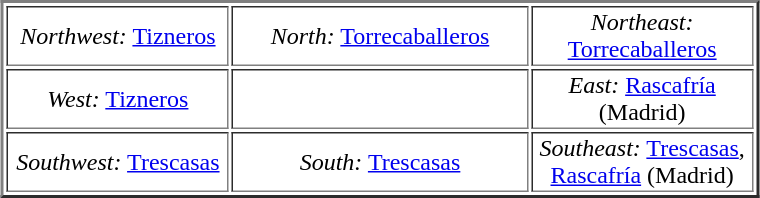<table width="40%" border="2" align="center">
<tr>
<td width="30%" align="center"><em>Northwest:</em> <a href='#'>Tizneros</a></td>
<td width="40%" align="center"><em>North:</em> <a href='#'>Torrecaballeros</a></td>
<td width="30%" align="center"><em>Northeast:</em> <a href='#'>Torrecaballeros</a></td>
</tr>
<tr>
<td width="30%" align="center"><em>West:</em> <a href='#'>Tizneros</a></td>
<td width="40%" align="center"></td>
<td width="30%" align="center"><em>East:</em> <a href='#'>Rascafría</a> (Madrid)</td>
</tr>
<tr>
<td width="30%" align="center"><em>Southwest:</em> <a href='#'>Trescasas</a></td>
<td width="40%" align="center"><em>South:</em> <a href='#'>Trescasas</a></td>
<td width="10%" align="center"><em>Southeast:</em> <a href='#'>Trescasas</a>, <a href='#'>Rascafría</a> (Madrid)</td>
</tr>
</table>
